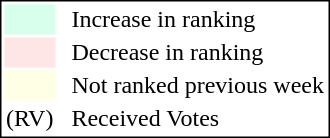<table style="border:1px solid black;">
<tr>
<td style="background:#D8FFEB; width:20px;"></td>
<td> </td>
<td>Increase in ranking</td>
</tr>
<tr>
<td style="background:#FFE6E6; width:20px;"></td>
<td> </td>
<td>Decrease in ranking</td>
</tr>
<tr>
<td style="background:#FFFFE6; width:20px;"></td>
<td> </td>
<td>Not ranked previous week</td>
</tr>
<tr>
<td>(RV)</td>
<td> </td>
<td>Received Votes</td>
</tr>
</table>
